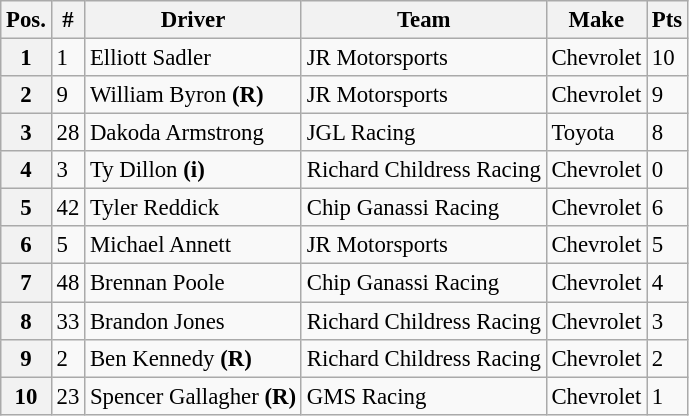<table class="wikitable" style="font-size:95%">
<tr>
<th>Pos.</th>
<th>#</th>
<th>Driver</th>
<th>Team</th>
<th>Make</th>
<th>Pts</th>
</tr>
<tr>
<th>1</th>
<td>1</td>
<td>Elliott Sadler</td>
<td>JR Motorsports</td>
<td>Chevrolet</td>
<td>10</td>
</tr>
<tr>
<th>2</th>
<td>9</td>
<td>William Byron <strong>(R)</strong></td>
<td>JR Motorsports</td>
<td>Chevrolet</td>
<td>9</td>
</tr>
<tr>
<th>3</th>
<td>28</td>
<td>Dakoda Armstrong</td>
<td>JGL Racing</td>
<td>Toyota</td>
<td>8</td>
</tr>
<tr>
<th>4</th>
<td>3</td>
<td>Ty Dillon <strong>(i)</strong></td>
<td>Richard Childress Racing</td>
<td>Chevrolet</td>
<td>0</td>
</tr>
<tr>
<th>5</th>
<td>42</td>
<td>Tyler Reddick</td>
<td>Chip Ganassi Racing</td>
<td>Chevrolet</td>
<td>6</td>
</tr>
<tr>
<th>6</th>
<td>5</td>
<td>Michael Annett</td>
<td>JR Motorsports</td>
<td>Chevrolet</td>
<td>5</td>
</tr>
<tr>
<th>7</th>
<td>48</td>
<td>Brennan Poole</td>
<td>Chip Ganassi Racing</td>
<td>Chevrolet</td>
<td>4</td>
</tr>
<tr>
<th>8</th>
<td>33</td>
<td>Brandon Jones</td>
<td>Richard Childress Racing</td>
<td>Chevrolet</td>
<td>3</td>
</tr>
<tr>
<th>9</th>
<td>2</td>
<td>Ben Kennedy <strong>(R)</strong></td>
<td>Richard Childress Racing</td>
<td>Chevrolet</td>
<td>2</td>
</tr>
<tr>
<th>10</th>
<td>23</td>
<td>Spencer Gallagher <strong>(R)</strong></td>
<td>GMS Racing</td>
<td>Chevrolet</td>
<td>1</td>
</tr>
</table>
